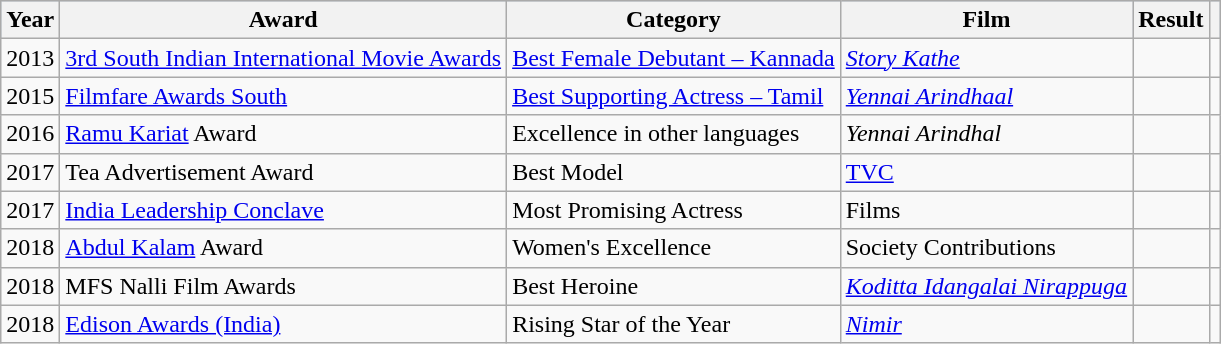<table class="wikitable sortable">
<tr style="background:#B0C4DE;">
<th scope="col">Year</th>
<th scope="col">Award</th>
<th scope="col">Category</th>
<th scope="col">Film</th>
<th scope="col">Result</th>
<th scope="col"></th>
</tr>
<tr>
<td>2013</td>
<td><a href='#'>3rd South Indian International Movie Awards</a></td>
<td><a href='#'>Best Female Debutant – Kannada</a></td>
<td><em><a href='#'>Story Kathe</a></em></td>
<td></td>
<td></td>
</tr>
<tr>
<td>2015</td>
<td><a href='#'>Filmfare Awards South</a></td>
<td><a href='#'>Best Supporting Actress – Tamil</a></td>
<td><em><a href='#'>Yennai Arindhaal</a></em></td>
<td></td>
<td></td>
</tr>
<tr>
<td>2016</td>
<td><a href='#'>Ramu Kariat</a> Award</td>
<td>Excellence in other languages</td>
<td><em>Yennai Arindhal</em></td>
<td></td>
<td></td>
</tr>
<tr>
<td>2017</td>
<td>Tea Advertisement Award</td>
<td>Best Model</td>
<td><a href='#'>TVC</a></td>
<td></td>
<td></td>
</tr>
<tr>
<td>2017</td>
<td><a href='#'>India Leadership Conclave</a></td>
<td>Most Promising Actress</td>
<td>Films</td>
<td></td>
<td></td>
</tr>
<tr>
<td>2018</td>
<td><a href='#'>Abdul Kalam</a> Award</td>
<td>Women's Excellence</td>
<td>Society Contributions</td>
<td></td>
<td></td>
</tr>
<tr>
<td>2018</td>
<td>MFS Nalli Film Awards</td>
<td>Best Heroine</td>
<td><em><a href='#'>Koditta Idangalai Nirappuga</a></em></td>
<td></td>
<td></td>
</tr>
<tr>
<td>2018</td>
<td rowspan="5"><a href='#'>Edison Awards (India)</a></td>
<td>Rising Star of the Year</td>
<td><em><a href='#'>Nimir</a></em></td>
<td></td>
<td></td>
</tr>
</table>
